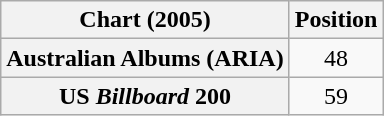<table class="wikitable sortable plainrowheaders">
<tr>
<th>Chart (2005)</th>
<th>Position</th>
</tr>
<tr>
<th scope="row">Australian Albums (ARIA)</th>
<td style="text-align:center;">48</td>
</tr>
<tr>
<th scope="row">US <em>Billboard</em> 200</th>
<td style="text-align:center;">59</td>
</tr>
</table>
